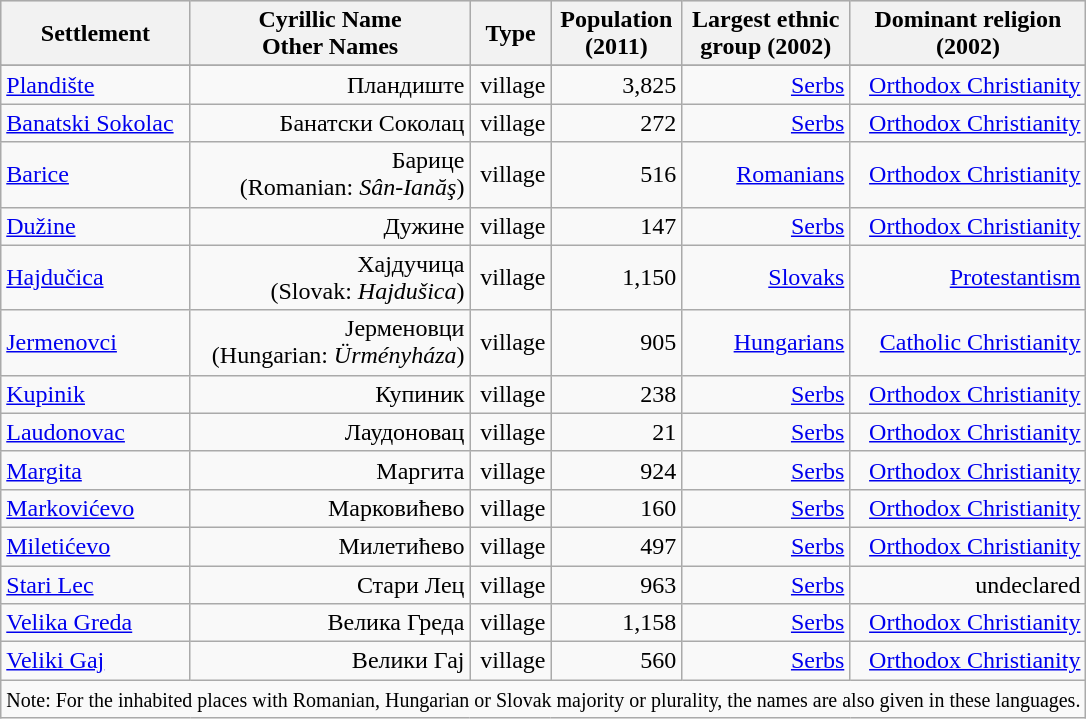<table class="wikitable" style="text-align: right;">
<tr bgcolor="#e0e0e0">
<th rowspan="1">Settlement</th>
<th colspan="1">Cyrillic Name<br>Other Names</th>
<th colspan="1">Type</th>
<th colspan="1">Population<br>(2011)</th>
<th colspan="1">Largest ethnic<br>group (2002)</th>
<th colspan="1">Dominant religion<br>(2002)</th>
</tr>
<tr bgcolor="#e0e0e0">
</tr>
<tr>
<td align="left"><a href='#'>Plandište</a></td>
<td>Пландиште</td>
<td>village</td>
<td>3,825</td>
<td><a href='#'>Serbs</a></td>
<td><a href='#'>Orthodox Christianity</a></td>
</tr>
<tr>
<td align="left"><a href='#'>Banatski Sokolac</a></td>
<td>Банатски Соколац</td>
<td>village</td>
<td>272</td>
<td><a href='#'>Serbs</a></td>
<td><a href='#'>Orthodox Christianity</a></td>
</tr>
<tr>
<td align="left"><a href='#'>Barice</a></td>
<td>Барице<br>(Romanian: <em>Sân-Ianăş</em>)</td>
<td>village</td>
<td>516</td>
<td><a href='#'>Romanians</a></td>
<td><a href='#'>Orthodox Christianity</a></td>
</tr>
<tr>
<td align="left"><a href='#'>Dužine</a></td>
<td>Дужине</td>
<td>village</td>
<td>147</td>
<td><a href='#'>Serbs</a></td>
<td><a href='#'>Orthodox Christianity</a></td>
</tr>
<tr>
<td align="left"><a href='#'>Hajdučica</a></td>
<td>Хајдучица<br>(Slovak: <em>Hajdušica</em>)</td>
<td>village</td>
<td>1,150</td>
<td><a href='#'>Slovaks</a></td>
<td><a href='#'>Protestantism</a></td>
</tr>
<tr>
<td align="left"><a href='#'>Jermenovci</a></td>
<td>Јерменовци<br>(Hungarian: <em>Ürményháza</em>)</td>
<td>village</td>
<td>905</td>
<td><a href='#'>Hungarians</a></td>
<td><a href='#'>Catholic Christianity</a></td>
</tr>
<tr>
<td align="left"><a href='#'>Kupinik</a></td>
<td>Купиник</td>
<td>village</td>
<td>238</td>
<td><a href='#'>Serbs</a></td>
<td><a href='#'>Orthodox Christianity</a></td>
</tr>
<tr>
<td align="left"><a href='#'>Laudonovac</a></td>
<td>Лаудоновац</td>
<td>village</td>
<td>21</td>
<td><a href='#'>Serbs</a></td>
<td><a href='#'>Orthodox Christianity</a></td>
</tr>
<tr>
<td align="left"><a href='#'>Margita</a></td>
<td>Маргита</td>
<td>village</td>
<td>924</td>
<td><a href='#'>Serbs</a></td>
<td><a href='#'>Orthodox Christianity</a></td>
</tr>
<tr>
<td align="left"><a href='#'>Markovićevo</a></td>
<td>Марковићево</td>
<td>village</td>
<td>160</td>
<td><a href='#'>Serbs</a></td>
<td><a href='#'>Orthodox Christianity</a></td>
</tr>
<tr>
<td align="left"><a href='#'>Miletićevo</a></td>
<td>Милетићево</td>
<td>village</td>
<td>497</td>
<td><a href='#'>Serbs</a></td>
<td><a href='#'>Orthodox Christianity</a></td>
</tr>
<tr>
<td align="left"><a href='#'>Stari Lec</a></td>
<td>Стари Лец</td>
<td>village</td>
<td>963</td>
<td><a href='#'>Serbs</a></td>
<td>undeclared</td>
</tr>
<tr>
<td align="left"><a href='#'>Velika Greda</a></td>
<td>Велика Греда</td>
<td>village</td>
<td>1,158</td>
<td><a href='#'>Serbs</a></td>
<td><a href='#'>Orthodox Christianity</a></td>
</tr>
<tr>
<td align="left"><a href='#'>Veliki Gaj</a></td>
<td>Велики Гај</td>
<td>village</td>
<td>560</td>
<td><a href='#'>Serbs</a></td>
<td><a href='#'>Orthodox Christianity</a></td>
</tr>
<tr>
<td colspan="19"><small>Note: For the inhabited places with Romanian, Hungarian or Slovak majority or plurality, the names are also given in these languages.</small></td>
</tr>
</table>
